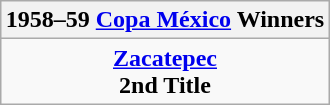<table class="wikitable" style="text-align: center; margin: 0 auto;">
<tr>
<th>1958–59 <a href='#'>Copa México</a> Winners</th>
</tr>
<tr>
<td><strong><a href='#'>Zacatepec</a></strong><br><strong>2nd Title</strong></td>
</tr>
</table>
